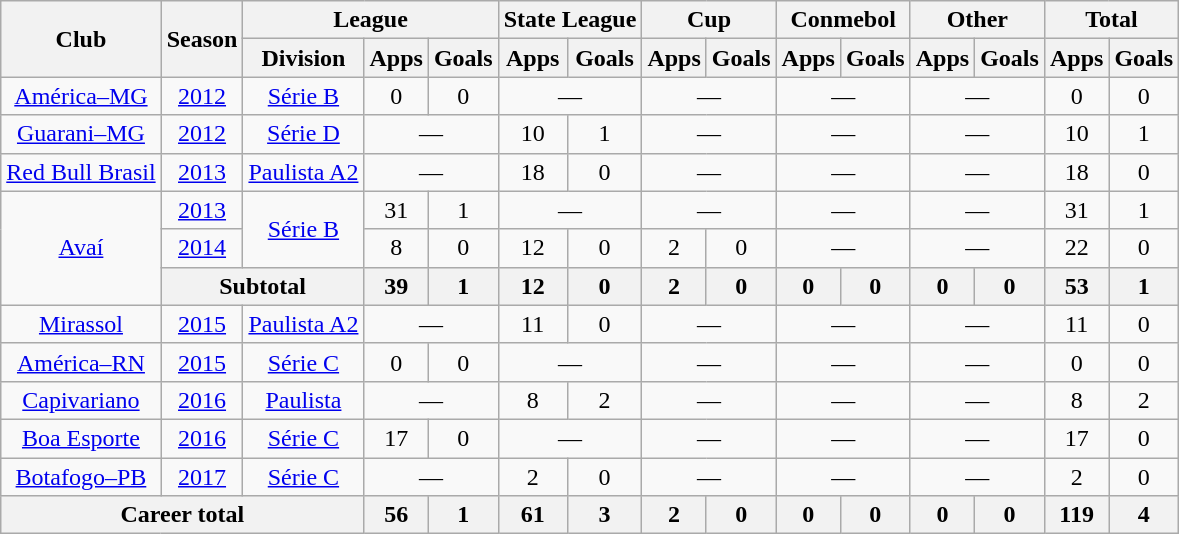<table class="wikitable" style="text-align: center;">
<tr>
<th rowspan="2">Club</th>
<th rowspan="2">Season</th>
<th colspan="3">League</th>
<th colspan="2">State League</th>
<th colspan="2">Cup</th>
<th colspan="2">Conmebol</th>
<th colspan="2">Other</th>
<th colspan="2">Total</th>
</tr>
<tr>
<th>Division</th>
<th>Apps</th>
<th>Goals</th>
<th>Apps</th>
<th>Goals</th>
<th>Apps</th>
<th>Goals</th>
<th>Apps</th>
<th>Goals</th>
<th>Apps</th>
<th>Goals</th>
<th>Apps</th>
<th>Goals</th>
</tr>
<tr>
<td valign="center"><a href='#'>América–MG</a></td>
<td><a href='#'>2012</a></td>
<td><a href='#'>Série B</a></td>
<td>0</td>
<td>0</td>
<td colspan="2">—</td>
<td colspan="2">—</td>
<td colspan="2">—</td>
<td colspan="2">—</td>
<td>0</td>
<td>0</td>
</tr>
<tr>
<td valign="center"><a href='#'>Guarani–MG</a></td>
<td><a href='#'>2012</a></td>
<td><a href='#'>Série D</a></td>
<td colspan="2">—</td>
<td>10</td>
<td>1</td>
<td colspan="2">—</td>
<td colspan="2">—</td>
<td colspan="2">—</td>
<td>10</td>
<td>1</td>
</tr>
<tr>
<td valign="center"><a href='#'>Red Bull Brasil</a></td>
<td><a href='#'>2013</a></td>
<td><a href='#'>Paulista A2</a></td>
<td colspan="2">—</td>
<td>18</td>
<td>0</td>
<td colspan="2">—</td>
<td colspan="2">—</td>
<td colspan="2">—</td>
<td>18</td>
<td>0</td>
</tr>
<tr>
<td rowspan=3 valign="center"><a href='#'>Avaí</a></td>
<td><a href='#'>2013</a></td>
<td rowspan=2><a href='#'>Série B</a></td>
<td>31</td>
<td>1</td>
<td colspan="2">—</td>
<td colspan="2">—</td>
<td colspan="2">—</td>
<td colspan="2">—</td>
<td>31</td>
<td>1</td>
</tr>
<tr>
<td><a href='#'>2014</a></td>
<td>8</td>
<td>0</td>
<td>12</td>
<td>0</td>
<td>2</td>
<td>0</td>
<td colspan="2">—</td>
<td colspan="2">—</td>
<td>22</td>
<td>0</td>
</tr>
<tr>
<th colspan="2">Subtotal</th>
<th>39</th>
<th>1</th>
<th>12</th>
<th>0</th>
<th>2</th>
<th>0</th>
<th>0</th>
<th>0</th>
<th>0</th>
<th>0</th>
<th>53</th>
<th>1</th>
</tr>
<tr>
<td valign="center"><a href='#'>Mirassol</a></td>
<td><a href='#'>2015</a></td>
<td><a href='#'>Paulista A2</a></td>
<td colspan="2">—</td>
<td>11</td>
<td>0</td>
<td colspan="2">—</td>
<td colspan="2">—</td>
<td colspan="2">—</td>
<td>11</td>
<td>0</td>
</tr>
<tr>
<td valign="center"><a href='#'>América–RN</a></td>
<td><a href='#'>2015</a></td>
<td><a href='#'>Série C</a></td>
<td>0</td>
<td>0</td>
<td colspan="2">—</td>
<td colspan="2">—</td>
<td colspan="2">—</td>
<td colspan="2">—</td>
<td>0</td>
<td>0</td>
</tr>
<tr>
<td valign="center"><a href='#'>Capivariano</a></td>
<td><a href='#'>2016</a></td>
<td><a href='#'>Paulista</a></td>
<td colspan="2">—</td>
<td>8</td>
<td>2</td>
<td colspan="2">—</td>
<td colspan="2">—</td>
<td colspan="2">—</td>
<td>8</td>
<td>2</td>
</tr>
<tr>
<td valign="center"><a href='#'>Boa Esporte</a></td>
<td><a href='#'>2016</a></td>
<td><a href='#'>Série C</a></td>
<td>17</td>
<td>0</td>
<td colspan="2">—</td>
<td colspan="2">—</td>
<td colspan="2">—</td>
<td colspan="2">—</td>
<td>17</td>
<td>0</td>
</tr>
<tr>
<td valign="center"><a href='#'>Botafogo–PB</a></td>
<td><a href='#'>2017</a></td>
<td><a href='#'>Série C</a></td>
<td colspan="2">—</td>
<td>2</td>
<td>0</td>
<td colspan="2">—</td>
<td colspan="2">—</td>
<td colspan="2">—</td>
<td>2</td>
<td>0</td>
</tr>
<tr>
<th colspan="3">Career total</th>
<th>56</th>
<th>1</th>
<th>61</th>
<th>3</th>
<th>2</th>
<th>0</th>
<th>0</th>
<th>0</th>
<th>0</th>
<th>0</th>
<th>119</th>
<th>4</th>
</tr>
</table>
